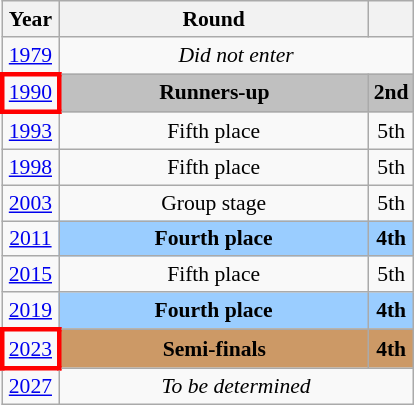<table class="wikitable" style="text-align: center; font-size:90%">
<tr>
<th>Year</th>
<th style="width:200px">Round</th>
<th></th>
</tr>
<tr>
<td><a href='#'>1979</a></td>
<td colspan="2"><em>Did not enter</em></td>
</tr>
<tr>
<td style="border: 3px solid red"><a href='#'>1990</a></td>
<td bgcolor=Silver><strong>Runners-up</strong></td>
<td bgcolor=Silver><strong>2nd</strong></td>
</tr>
<tr>
<td><a href='#'>1993</a></td>
<td>Fifth place</td>
<td>5th</td>
</tr>
<tr>
<td><a href='#'>1998</a></td>
<td>Fifth place</td>
<td>5th</td>
</tr>
<tr>
<td><a href='#'>2003</a></td>
<td>Group stage</td>
<td>5th</td>
</tr>
<tr>
<td><a href='#'>2011</a></td>
<td bgcolor="9acdff"><strong>Fourth place</strong></td>
<td bgcolor="9acdff"><strong>4th</strong></td>
</tr>
<tr>
<td><a href='#'>2015</a></td>
<td>Fifth place</td>
<td>5th</td>
</tr>
<tr>
<td><a href='#'>2019</a></td>
<td bgcolor="9acdff"><strong>Fourth place</strong></td>
<td bgcolor="9acdff"><strong>4th</strong></td>
</tr>
<tr>
<td style="border: 3px solid red"><a href='#'>2023</a></td>
<td bgcolor="cc9966"><strong>Semi-finals</strong></td>
<td bgcolor="cc9966"><strong>4th</strong></td>
</tr>
<tr>
<td><a href='#'>2027</a></td>
<td colspan="2"><em>To be determined</em></td>
</tr>
</table>
